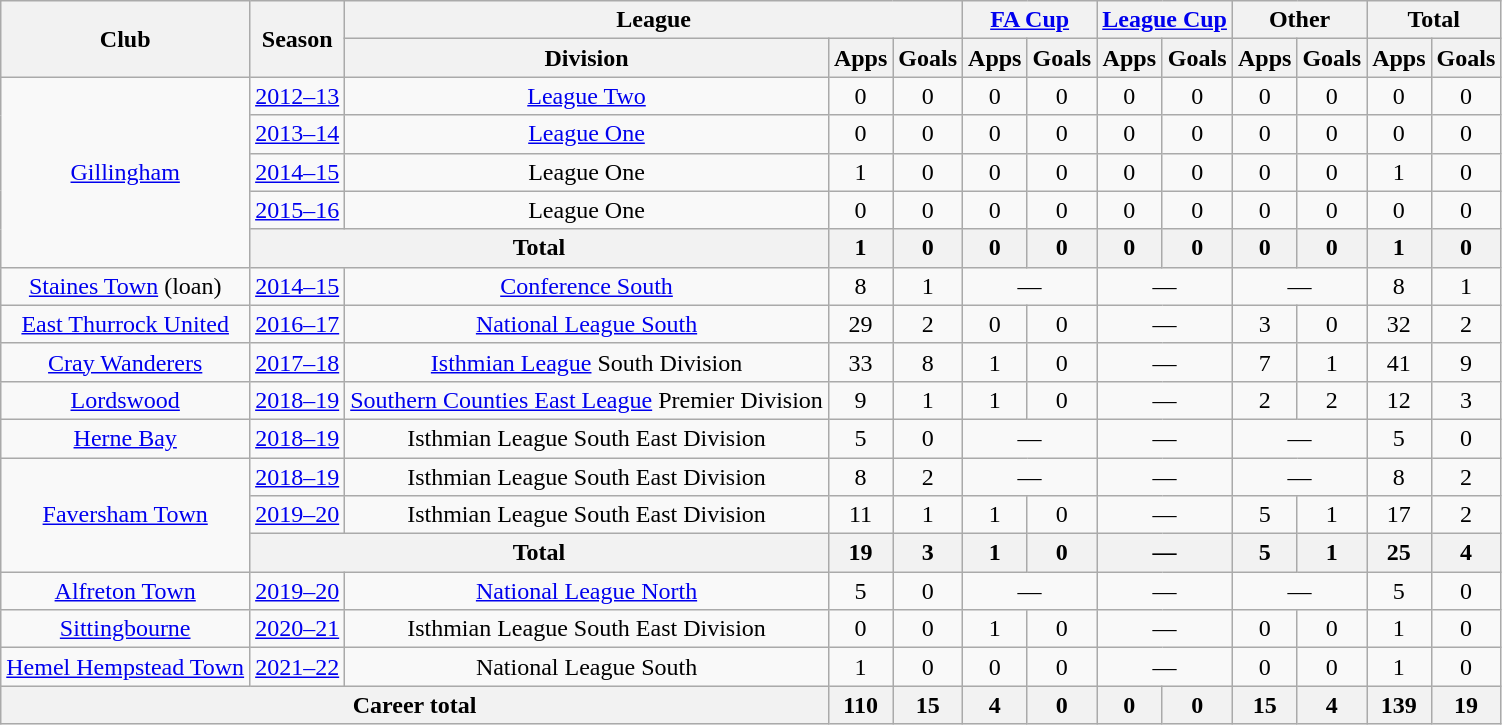<table class="wikitable" style="text-align:center">
<tr>
<th rowspan="2">Club</th>
<th rowspan="2">Season</th>
<th colspan="3">League</th>
<th colspan="2"><a href='#'>FA Cup</a></th>
<th colspan="2"><a href='#'>League Cup</a></th>
<th colspan="2">Other</th>
<th colspan="2">Total</th>
</tr>
<tr>
<th>Division</th>
<th>Apps</th>
<th>Goals</th>
<th>Apps</th>
<th>Goals</th>
<th>Apps</th>
<th>Goals</th>
<th>Apps</th>
<th>Goals</th>
<th>Apps</th>
<th>Goals</th>
</tr>
<tr>
<td rowspan="5"><a href='#'>Gillingham</a></td>
<td><a href='#'>2012–13</a></td>
<td><a href='#'>League Two</a></td>
<td>0</td>
<td>0</td>
<td>0</td>
<td>0</td>
<td>0</td>
<td>0</td>
<td>0</td>
<td>0</td>
<td>0</td>
<td>0</td>
</tr>
<tr>
<td><a href='#'>2013–14</a></td>
<td><a href='#'>League One</a></td>
<td>0</td>
<td>0</td>
<td>0</td>
<td>0</td>
<td>0</td>
<td>0</td>
<td>0</td>
<td>0</td>
<td>0</td>
<td>0</td>
</tr>
<tr>
<td><a href='#'>2014–15</a></td>
<td>League One</td>
<td>1</td>
<td>0</td>
<td>0</td>
<td>0</td>
<td>0</td>
<td>0</td>
<td>0</td>
<td>0</td>
<td>1</td>
<td>0</td>
</tr>
<tr>
<td><a href='#'>2015–16</a></td>
<td>League One</td>
<td>0</td>
<td>0</td>
<td>0</td>
<td>0</td>
<td>0</td>
<td>0</td>
<td>0</td>
<td>0</td>
<td>0</td>
<td>0</td>
</tr>
<tr>
<th colspan=2>Total</th>
<th>1</th>
<th>0</th>
<th>0</th>
<th>0</th>
<th>0</th>
<th>0</th>
<th>0</th>
<th>0</th>
<th>1</th>
<th>0</th>
</tr>
<tr>
<td rowspan="1"><a href='#'>Staines Town</a> (loan)</td>
<td><a href='#'>2014–15</a></td>
<td><a href='#'>Conference South</a></td>
<td>8</td>
<td>1</td>
<td colspan="2">—</td>
<td colspan="2">—</td>
<td colspan="2">—</td>
<td>8</td>
<td>1</td>
</tr>
<tr>
<td rowspan="1"><a href='#'>East Thurrock United</a></td>
<td><a href='#'>2016–17</a></td>
<td><a href='#'>National League South</a></td>
<td>29</td>
<td>2</td>
<td>0</td>
<td>0</td>
<td colspan="2">—</td>
<td>3</td>
<td>0</td>
<td>32</td>
<td>2</td>
</tr>
<tr>
<td rowspan="1"><a href='#'>Cray Wanderers</a></td>
<td><a href='#'>2017–18</a></td>
<td><a href='#'>Isthmian League</a> South Division</td>
<td>33</td>
<td>8</td>
<td>1</td>
<td>0</td>
<td colspan="2">—</td>
<td>7</td>
<td>1</td>
<td>41</td>
<td>9</td>
</tr>
<tr>
<td rowspan="1"><a href='#'>Lordswood</a></td>
<td><a href='#'>2018–19</a></td>
<td><a href='#'>Southern Counties East League</a> Premier Division</td>
<td>9</td>
<td>1</td>
<td>1</td>
<td>0</td>
<td colspan="2">—</td>
<td>2</td>
<td>2</td>
<td>12</td>
<td>3</td>
</tr>
<tr>
<td rowspan="1"><a href='#'>Herne Bay</a></td>
<td><a href='#'>2018–19</a></td>
<td>Isthmian League South East Division</td>
<td>5</td>
<td>0</td>
<td colspan="2">—</td>
<td colspan="2">—</td>
<td colspan="2">—</td>
<td>5</td>
<td>0</td>
</tr>
<tr>
<td rowspan="3"><a href='#'>Faversham Town</a></td>
<td><a href='#'>2018–19</a></td>
<td>Isthmian League South East Division</td>
<td>8</td>
<td>2</td>
<td colspan="2">—</td>
<td colspan="2">—</td>
<td colspan="2">—</td>
<td>8</td>
<td>2</td>
</tr>
<tr>
<td><a href='#'>2019–20</a></td>
<td>Isthmian League South East Division</td>
<td>11</td>
<td>1</td>
<td>1</td>
<td>0</td>
<td colspan="2">—</td>
<td>5</td>
<td>1</td>
<td>17</td>
<td>2</td>
</tr>
<tr>
<th colspan=2>Total</th>
<th>19</th>
<th>3</th>
<th>1</th>
<th>0</th>
<th colspan="2">—</th>
<th>5</th>
<th>1</th>
<th>25</th>
<th>4</th>
</tr>
<tr>
<td rowspan="1"><a href='#'>Alfreton Town</a></td>
<td><a href='#'>2019–20</a></td>
<td><a href='#'>National League North</a></td>
<td>5</td>
<td>0</td>
<td colspan="2">—</td>
<td colspan="2">—</td>
<td colspan="2">—</td>
<td>5</td>
<td>0</td>
</tr>
<tr>
<td rowspan="1"><a href='#'>Sittingbourne</a></td>
<td><a href='#'>2020–21</a></td>
<td>Isthmian League South East Division</td>
<td>0</td>
<td>0</td>
<td>1</td>
<td>0</td>
<td colspan="2">—</td>
<td>0</td>
<td>0</td>
<td>1</td>
<td>0</td>
</tr>
<tr>
<td rowspan="1"><a href='#'>Hemel Hempstead Town</a></td>
<td><a href='#'>2021–22</a></td>
<td>National League South</td>
<td>1</td>
<td>0</td>
<td>0</td>
<td>0</td>
<td colspan="2">—</td>
<td>0</td>
<td>0</td>
<td>1</td>
<td>0</td>
</tr>
<tr>
<th colspan=3>Career total</th>
<th>110</th>
<th>15</th>
<th>4</th>
<th>0</th>
<th>0</th>
<th>0</th>
<th>15</th>
<th>4</th>
<th>139</th>
<th>19</th>
</tr>
</table>
